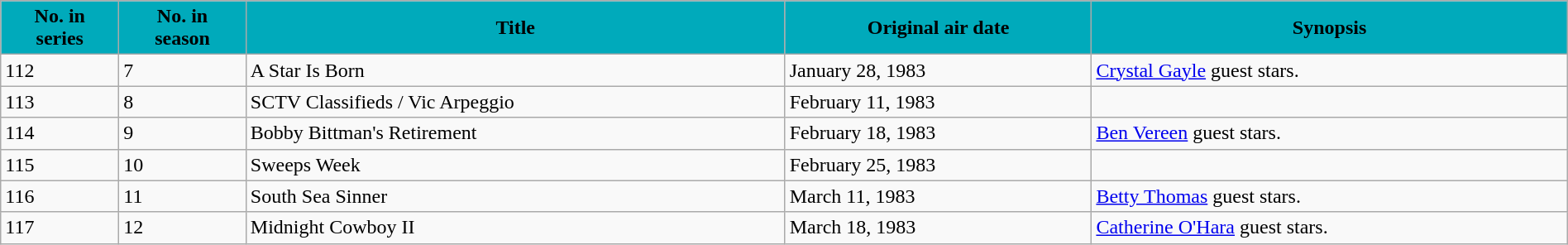<table class="wikitable" style="width:100%; margin:auto;">
<tr style="color:black">
<th scope="col" style="background: #00AABB;">No. in<br> series</th>
<th scope="col" style="background: #00AABB;">No. in<br> season</th>
<th scope="col" style="background: #00AABB;">Title</th>
<th scope="col" style="background: #00AABB;">Original air date</th>
<th scope="col" style="background: #00AABB;">Synopsis</th>
</tr>
<tr>
<td>112</td>
<td>7</td>
<td>A Star Is Born</td>
<td>January 28, 1983</td>
<td><a href='#'>Crystal Gayle</a> guest stars.</td>
</tr>
<tr>
<td>113</td>
<td>8</td>
<td>SCTV Classifieds / Vic Arpeggio</td>
<td>February 11, 1983</td>
<td></td>
</tr>
<tr>
<td>114</td>
<td>9</td>
<td>Bobby Bittman's Retirement</td>
<td>February 18, 1983</td>
<td><a href='#'>Ben Vereen</a> guest stars.</td>
</tr>
<tr>
<td>115</td>
<td>10</td>
<td>Sweeps Week</td>
<td>February 25, 1983</td>
<td></td>
</tr>
<tr>
<td>116</td>
<td>11</td>
<td>South Sea Sinner</td>
<td>March 11, 1983</td>
<td><a href='#'>Betty Thomas</a> guest stars.</td>
</tr>
<tr>
<td>117</td>
<td>12</td>
<td>Midnight Cowboy II</td>
<td>March 18, 1983</td>
<td><a href='#'>Catherine O'Hara</a> guest stars.</td>
</tr>
</table>
